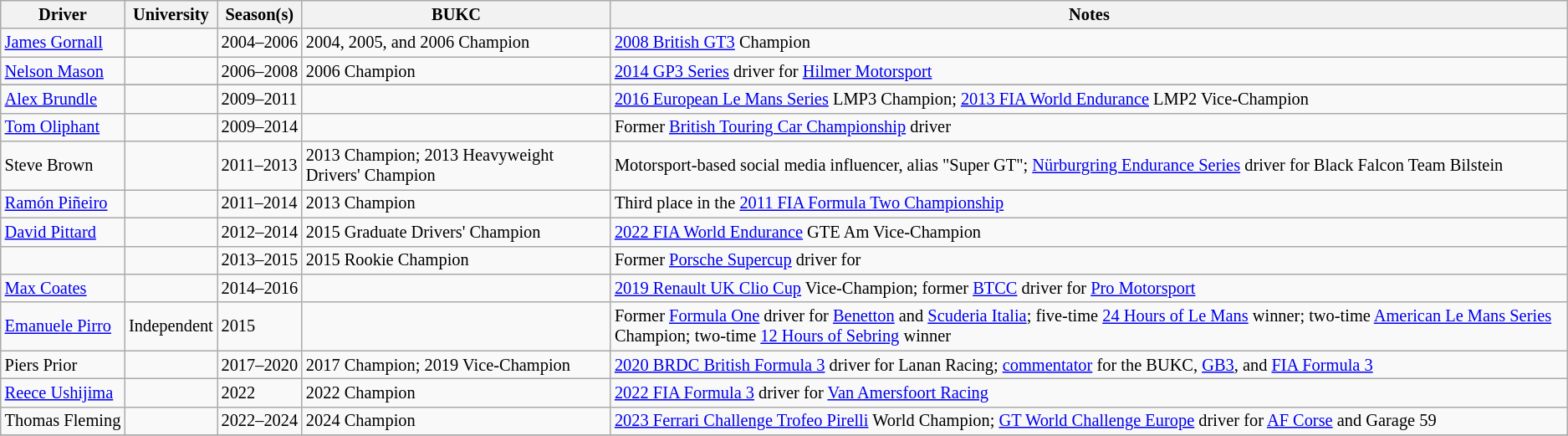<table class="wikitable" style="font-size:85%; text-align:left;">
<tr>
<th>Driver</th>
<th>University</th>
<th>Season(s)</th>
<th>BUKC</th>
<th>Notes</th>
</tr>
<tr>
<td nowrap> <a href='#'>James Gornall</a></td>
<td nowrap></td>
<td nowrap>2004–2006</td>
<td>2004, 2005, and 2006 Champion</td>
<td><a href='#'>2008 British GT3</a> Champion</td>
</tr>
<tr>
<td nowrap> <a href='#'>Nelson Mason</a></td>
<td nowrap></td>
<td nowrap>2006–2008</td>
<td>2006 Champion</td>
<td><a href='#'>2014 GP3 Series</a> driver for <a href='#'>Hilmer Motorsport</a></td>
</tr>
<tr>
</tr>
<tr>
<td nowrap> <a href='#'>Alex Brundle</a></td>
<td nowrap></td>
<td nowrap>2009–2011</td>
<td></td>
<td><a href='#'>2016 European Le Mans Series</a> LMP3 Champion; <a href='#'>2013 FIA World Endurance</a> LMP2 Vice-Champion</td>
</tr>
<tr>
<td nowrap> <a href='#'>Tom Oliphant</a></td>
<td nowrap></td>
<td nowrap>2009–2014</td>
<td></td>
<td>Former <a href='#'>British Touring Car Championship</a> driver</td>
</tr>
<tr>
<td nowrap> Steve Brown</td>
<td nowrap></td>
<td nowrap>2011–2013</td>
<td>2013 Champion; 2013 Heavyweight Drivers' Champion</td>
<td>Motorsport-based social media influencer, alias "Super GT"; <a href='#'>Nürburgring Endurance Series</a> driver for Black Falcon Team Bilstein</td>
</tr>
<tr>
<td nowrap> <a href='#'>Ramón Piñeiro</a></td>
<td nowrap></td>
<td nowrap>2011–2014</td>
<td>2013 Champion</td>
<td>Third place in the <a href='#'>2011 FIA Formula Two Championship</a></td>
</tr>
<tr>
<td nowrap> <a href='#'>David Pittard</a></td>
<td nowrap></td>
<td nowrap>2012–2014</td>
<td>2015 Graduate Drivers' Champion</td>
<td><a href='#'>2022 FIA World Endurance</a> GTE Am Vice-Champion</td>
</tr>
<tr>
<td nowrap> </td>
<td nowrap></td>
<td nowrap>2013–2015</td>
<td>2015 Rookie Champion</td>
<td>Former <a href='#'>Porsche Supercup</a> driver for </td>
</tr>
<tr>
<td nowrap> <a href='#'>Max Coates</a></td>
<td nowrap></td>
<td nowrap>2014–2016</td>
<td></td>
<td><a href='#'>2019 Renault UK Clio Cup</a> Vice-Champion; former <a href='#'>BTCC</a> driver for <a href='#'>Pro Motorsport</a></td>
</tr>
<tr>
<td nowrap> <a href='#'>Emanuele Pirro</a></td>
<td nowrap>Independent</td>
<td nowrap>2015</td>
<td></td>
<td>Former <a href='#'>Formula One</a> driver for <a href='#'>Benetton</a> and <a href='#'>Scuderia Italia</a>; five-time <a href='#'>24 Hours of Le Mans</a> winner; two-time <a href='#'>American Le Mans Series</a> Champion; two-time <a href='#'>12 Hours of Sebring</a> winner</td>
</tr>
<tr>
<td nowrap> Piers Prior</td>
<td nowrap></td>
<td nowrap>2017–2020</td>
<td>2017 Champion; 2019 Vice-Champion</td>
<td><a href='#'>2020 BRDC British Formula 3</a> driver for Lanan Racing; <a href='#'>commentator</a> for the BUKC, <a href='#'>GB3</a>, and <a href='#'>FIA Formula 3</a><br></td>
</tr>
<tr>
<td nowrap> <a href='#'>Reece Ushijima</a></td>
<td nowrap></td>
<td nowrap>2022</td>
<td>2022 Champion</td>
<td><a href='#'>2022 FIA Formula 3</a> driver for <a href='#'>Van Amersfoort Racing</a></td>
</tr>
<tr>
<td nowrap> Thomas Fleming</td>
<td nowrap></td>
<td nowrap>2022–2024</td>
<td>2024 Champion</td>
<td><a href='#'>2023 Ferrari Challenge Trofeo Pirelli</a> World Champion; <a href='#'>GT World Challenge Europe</a> driver for <a href='#'>AF Corse</a> and Garage 59</td>
</tr>
<tr>
</tr>
</table>
